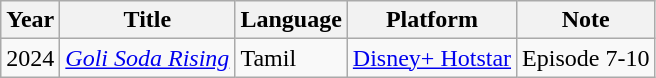<table class="wikitable sortable">
<tr>
<th>Year</th>
<th>Title</th>
<th>Language</th>
<th>Platform</th>
<th>Note</th>
</tr>
<tr>
<td>2024</td>
<td><em><a href='#'>Goli Soda Rising</a></em></td>
<td>Tamil</td>
<td><a href='#'>Disney+ Hotstar</a></td>
<td>Episode 7-10</td>
</tr>
</table>
